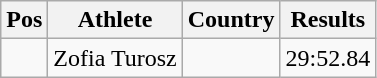<table class="wikitable">
<tr>
<th>Pos</th>
<th>Athlete</th>
<th>Country</th>
<th>Results</th>
</tr>
<tr>
<td align="center"></td>
<td>Zofia Turosz</td>
<td></td>
<td>29:52.84</td>
</tr>
</table>
